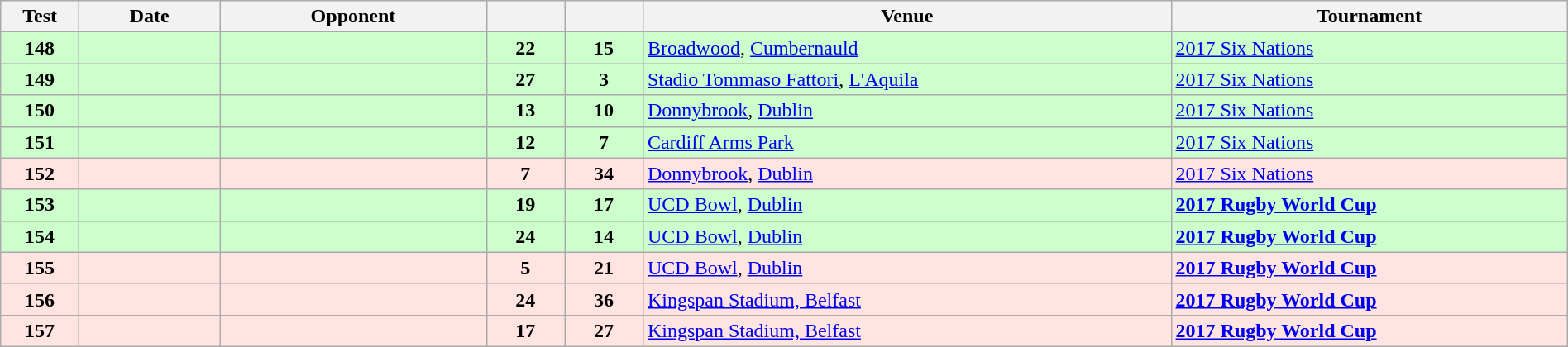<table class="wikitable sortable" style="width:100%">
<tr>
<th style="width:5%">Test</th>
<th style="width:9%">Date</th>
<th style="width:17%">Opponent</th>
<th style="width:5%"></th>
<th style="width:5%"></th>
<th>Venue</th>
<th>Tournament</th>
</tr>
<tr bgcolor="#ccffcc">
<td align="center"><strong>148</strong></td>
<td></td>
<td></td>
<td align="center"><strong>22</strong></td>
<td align="center"><strong>15</strong></td>
<td><a href='#'>Broadwood</a>, <a href='#'>Cumbernauld</a></td>
<td><a href='#'>2017 Six Nations</a></td>
</tr>
<tr bgcolor="#ccffcc">
<td align="center"><strong>149</strong></td>
<td></td>
<td></td>
<td align="center"><strong>27</strong></td>
<td align="center"><strong>3</strong></td>
<td><a href='#'>Stadio Tommaso Fattori</a>, <a href='#'>L'Aquila</a></td>
<td><a href='#'>2017 Six Nations</a></td>
</tr>
<tr bgcolor="#ccffcc">
<td align="center"><strong>150</strong></td>
<td></td>
<td></td>
<td align="center"><strong>13</strong></td>
<td align="center"><strong>10</strong></td>
<td><a href='#'>Donnybrook</a>, <a href='#'>Dublin</a></td>
<td><a href='#'>2017 Six Nations</a></td>
</tr>
<tr bgcolor="#ccffcc">
<td align="center"><strong>151</strong></td>
<td></td>
<td></td>
<td align="center"><strong>12</strong></td>
<td align="center"><strong>7</strong></td>
<td><a href='#'>Cardiff Arms Park</a></td>
<td><a href='#'>2017 Six Nations</a></td>
</tr>
<tr bgcolor="FFE4E1">
<td align="center"><strong>152</strong></td>
<td></td>
<td></td>
<td align="center"><strong>7</strong></td>
<td align="center"><strong>34</strong></td>
<td><a href='#'>Donnybrook</a>, <a href='#'>Dublin</a></td>
<td><a href='#'>2017 Six Nations</a></td>
</tr>
<tr bgcolor="#ccffcc">
<td align="center"><strong>153</strong></td>
<td></td>
<td></td>
<td align="center"><strong>19</strong></td>
<td align="center"><strong>17</strong></td>
<td><a href='#'>UCD Bowl</a>, <a href='#'>Dublin</a></td>
<td><a href='#'><strong>2017 Rugby World Cup</strong></a></td>
</tr>
<tr bgcolor="#ccffcc">
<td align="center"><strong>154</strong></td>
<td></td>
<td></td>
<td align="center"><strong>24</strong></td>
<td align="center"><strong>14</strong></td>
<td><a href='#'>UCD Bowl</a>, <a href='#'>Dublin</a></td>
<td><a href='#'><strong>2017 Rugby World Cup</strong></a></td>
</tr>
<tr bgcolor="FFE4E1">
<td align="center"><strong>155</strong></td>
<td></td>
<td></td>
<td align="center"><strong>5</strong></td>
<td align="center"><strong>21</strong></td>
<td><a href='#'>UCD Bowl</a>, <a href='#'>Dublin</a></td>
<td><a href='#'><strong>2017 Rugby World Cup</strong></a></td>
</tr>
<tr bgcolor="FFE4E1">
<td align="center"><strong>156</strong></td>
<td></td>
<td></td>
<td align="center"><strong>24</strong></td>
<td align="center"><strong>36</strong></td>
<td><a href='#'>Kingspan Stadium, Belfast</a></td>
<td><a href='#'><strong>2017 Rugby World Cup</strong></a></td>
</tr>
<tr bgcolor="FFE4E1">
<td align="center"><strong>157</strong></td>
<td></td>
<td></td>
<td align="center"><strong>17</strong></td>
<td align="center"><strong>27</strong></td>
<td><a href='#'>Kingspan Stadium, Belfast</a></td>
<td><a href='#'><strong>2017 Rugby World Cup</strong></a></td>
</tr>
</table>
